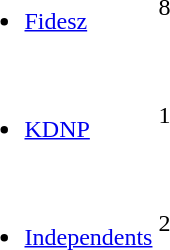<table>
<tr>
<td><br><ul><li><a href='#'>Fidesz</a></li></ul></td>
<td><div>8</div></td>
</tr>
<tr>
<td><br><ul><li><a href='#'>KDNP</a></li></ul></td>
<td><div>1</div></td>
</tr>
<tr>
<td><br><ul><li><a href='#'>Independents</a></li></ul></td>
<td><div>2</div></td>
</tr>
</table>
